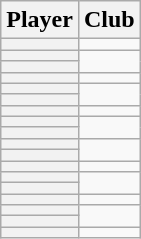<table class="wikitable sortable plainrowheaders" style="text-align:center;">
<tr>
<th>Player</th>
<th>Club</th>
</tr>
<tr>
<th scope="row"></th>
<td></td>
</tr>
<tr>
<th scope="row"></th>
<td rowspan=2></td>
</tr>
<tr>
<th scope="row"></th>
</tr>
<tr>
<th scope="row"></th>
<td></td>
</tr>
<tr>
<th scope="row"></th>
<td rowspan=2></td>
</tr>
<tr>
<th scope="row"></th>
</tr>
<tr>
<th scope="row"></th>
<td></td>
</tr>
<tr>
<th scope="row"></th>
<td rowspan=2></td>
</tr>
<tr>
<th scope="row"></th>
</tr>
<tr>
<th scope="row"></th>
<td rowspan=2></td>
</tr>
<tr>
<th scope="row"></th>
</tr>
<tr>
<th scope="row"></th>
<td></td>
</tr>
<tr>
<th scope="row"></th>
<td rowspan=2></td>
</tr>
<tr>
<th scope="row"></th>
</tr>
<tr>
<th scope="row"></th>
<td></td>
</tr>
<tr>
<th scope="row"></th>
<td rowspan=2></td>
</tr>
<tr>
<th scope="row"></th>
</tr>
<tr>
<th scope="row"></th>
<td></td>
</tr>
</table>
